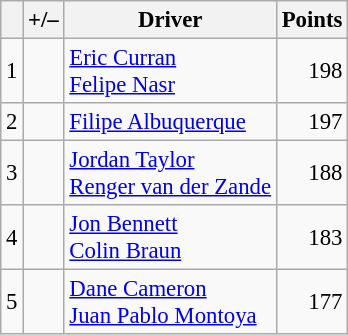<table class="wikitable" style="font-size: 95%;">
<tr>
<th scope="col"></th>
<th scope="col">+/–</th>
<th scope="col">Driver</th>
<th scope="col">Points</th>
</tr>
<tr>
<td align=center>1</td>
<td align="left"></td>
<td> <a href='#'>Eric Curran</a><br> <a href='#'>Felipe Nasr</a></td>
<td align=right>198</td>
</tr>
<tr>
<td align=center>2</td>
<td align="left"></td>
<td> <a href='#'>Filipe Albuquerque</a></td>
<td align=right>197</td>
</tr>
<tr>
<td align=center>3</td>
<td align="left"></td>
<td> <a href='#'>Jordan Taylor</a><br> <a href='#'>Renger van der Zande</a></td>
<td align=right>188</td>
</tr>
<tr>
<td align=center>4</td>
<td align="left"></td>
<td> <a href='#'>Jon Bennett</a><br> <a href='#'>Colin Braun</a></td>
<td align=right>183</td>
</tr>
<tr>
<td align=center>5</td>
<td align="left"></td>
<td> <a href='#'>Dane Cameron</a><br> <a href='#'>Juan Pablo Montoya</a></td>
<td align=right>177</td>
</tr>
</table>
